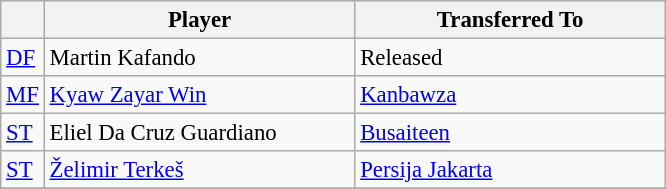<table class="wikitable plainrowheaders sortable" style="font-size:95%">
<tr>
<th></th>
<th scope="col" style="width:200px;">Player</th>
<th scope="col" style="width:200px;">Transferred To</th>
</tr>
<tr>
<td><a href='#'>DF</a></td>
<td align="left"> Martin Kafando</td>
<td align="left">Released</td>
</tr>
<tr>
<td><a href='#'>MF</a></td>
<td align="left"> <a href='#'>Kyaw Zayar Win</a></td>
<td align="left"> <a href='#'>Kanbawza</a></td>
</tr>
<tr>
<td><a href='#'>ST</a></td>
<td align="left"> Eliel Da Cruz Guardiano</td>
<td align="left"> <a href='#'>Busaiteen</a></td>
</tr>
<tr>
<td><a href='#'>ST</a></td>
<td align="left"> <a href='#'>Želimir Terkeš</a></td>
<td align="left"> <a href='#'>Persija Jakarta</a></td>
</tr>
<tr>
</tr>
</table>
